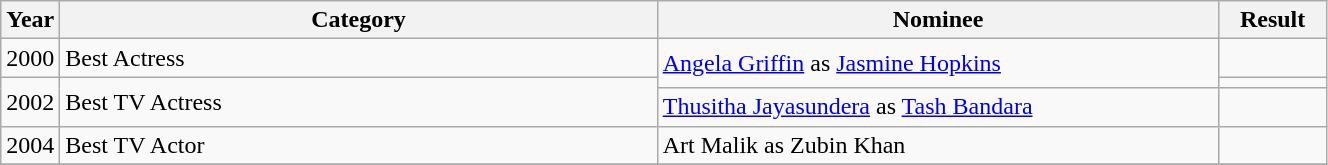<table class="wikitable" width=70%>
<tr>
<th scope="col">Year</th>
<th width="400" scope="col">Category</th>
<th width="375" scope="col">Nominee</th>
<th width="65" scope="col">Result</th>
</tr>
<tr>
<td>2000</td>
<td scope="row">Best Actress</td>
<td rowspan="2"><a href='#'>Angela Griffin</a> as <a href='#'>Jasmine Hopkins</a></td>
<td></td>
</tr>
<tr>
<td rowspan="2">2002</td>
<td rowspan="2" scope="row">Best TV Actress</td>
<td></td>
</tr>
<tr>
<td><a href='#'>Thusitha Jayasundera</a> as <a href='#'>Tash Bandara</a></td>
<td></td>
</tr>
<tr>
<td>2004</td>
<td scope="row">Best TV Actor</td>
<td>Art Malik as Zubin Khan</td>
<td></td>
</tr>
<tr>
</tr>
</table>
